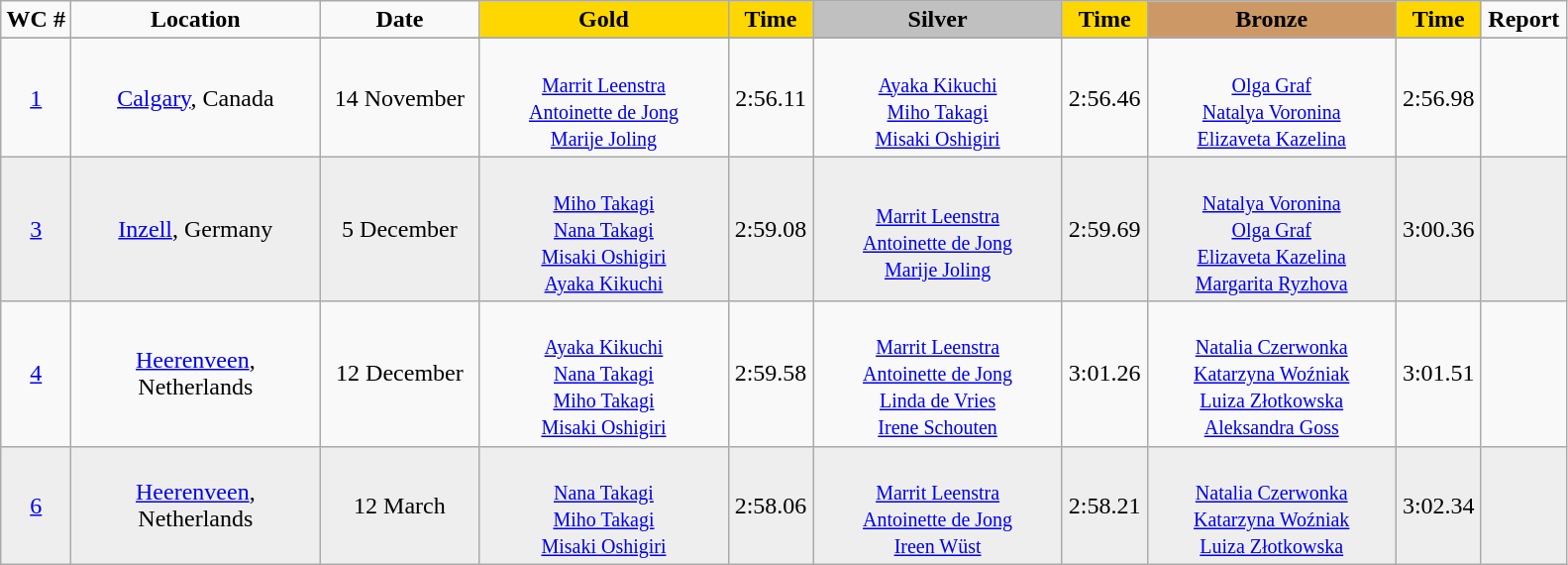<table class="wikitable">
<tr>
<td width="40" align="center"><strong>WC #</strong></td>
<td width="160" align="center"><strong>Location</strong></td>
<td width="100" align="center"><strong>Date</strong></td>
<td width="160" bgcolor="gold" align="center"><strong>Gold</strong></td>
<td width="50" bgcolor="gold" align="center"><strong>Time</strong></td>
<td width="160" bgcolor="silver" align="center"><strong>Silver</strong></td>
<td width="50" bgcolor="gold" align="center"><strong>Time</strong></td>
<td width="160" bgcolor="#CC9966" align="center"><strong>Bronze</strong></td>
<td width="50" bgcolor="gold" align="center"><strong>Time</strong></td>
<td width="50" align="center"><strong>Report</strong></td>
</tr>
<tr bgcolor="#cccccc">
</tr>
<tr>
<td align="center"><a href='#'>1</a></td>
<td align="center"><a href='#'>Calgary</a>, Canada</td>
<td align="center">14 November</td>
<td align="center"><br><small><a href='#'>Marrit Leenstra</a><br><a href='#'>Antoinette de Jong</a><br><a href='#'>Marije Joling</a></small></td>
<td align="center">2:56.11</td>
<td align="center"><br><small><a href='#'>Ayaka Kikuchi</a><br><a href='#'>Miho Takagi</a><br><a href='#'>Misaki Oshigiri</a></small></td>
<td align="center">2:56.46</td>
<td align="center"><br><small><a href='#'>Olga Graf</a><br><a href='#'>Natalya Voronina</a><br><a href='#'>Elizaveta Kazelina</a></small></td>
<td align="center">2:56.98</td>
<td align="center"></td>
</tr>
<tr bgcolor="#eeeeee">
<td align="center"><a href='#'>3</a></td>
<td align="center"><a href='#'>Inzell</a>, Germany</td>
<td align="center">5 December</td>
<td align="center"><br><small><a href='#'>Miho Takagi</a><br><a href='#'>Nana Takagi</a><br><a href='#'>Misaki Oshigiri</a><br><a href='#'>Ayaka Kikuchi</a></small></td>
<td align="center">2:59.08</td>
<td align="center"><br><small><a href='#'>Marrit Leenstra</a><br><a href='#'>Antoinette de Jong</a><br><a href='#'>Marije Joling</a></small></td>
<td align="center">2:59.69</td>
<td align="center"><br><small><a href='#'>Natalya Voronina</a><br><a href='#'>Olga Graf</a><br><a href='#'>Elizaveta Kazelina</a><br><a href='#'>Margarita Ryzhova</a></small></td>
<td align="center">3:00.36</td>
<td align="center"></td>
</tr>
<tr>
<td align="center"><a href='#'>4</a></td>
<td align="center"><a href='#'>Heerenveen</a>, Netherlands</td>
<td align="center">12 December</td>
<td align="center"><br><small><a href='#'>Ayaka Kikuchi</a><br><a href='#'>Nana Takagi</a><br><a href='#'>Miho Takagi</a><br><a href='#'>Misaki Oshigiri</a></small></td>
<td align="center">2:59.58</td>
<td align="center"><br><small><a href='#'>Marrit Leenstra</a><br><a href='#'>Antoinette de Jong</a><br><a href='#'>Linda de Vries</a><br> <a href='#'>Irene Schouten</a></small></td>
<td align="center">3:01.26</td>
<td align="center"><br><small><a href='#'>Natalia Czerwonka</a><br><a href='#'>Katarzyna Woźniak</a><br><a href='#'>Luiza Złotkowska</a><br> <a href='#'>Aleksandra Goss</a></small></td>
<td align="center">3:01.51</td>
<td align="center"></td>
</tr>
<tr bgcolor="#eeeeee">
<td align="center"><a href='#'>6</a></td>
<td align="center"><a href='#'>Heerenveen</a>, Netherlands</td>
<td align="center">12 March</td>
<td align="center"><br><small><a href='#'>Nana Takagi</a><br><a href='#'>Miho Takagi</a><br><a href='#'>Misaki Oshigiri</a></small></td>
<td align="center">2:58.06</td>
<td align="center"><br><small><a href='#'>Marrit Leenstra</a><br><a href='#'>Antoinette de Jong</a><br><a href='#'>Ireen Wüst</a></small></td>
<td align="center">2:58.21</td>
<td align="center"><br><small><a href='#'>Natalia Czerwonka</a><br><a href='#'>Katarzyna Woźniak</a><br><a href='#'>Luiza Złotkowska</a></small></td>
<td align="center">3:02.34</td>
<td align="center"></td>
</tr>
</table>
